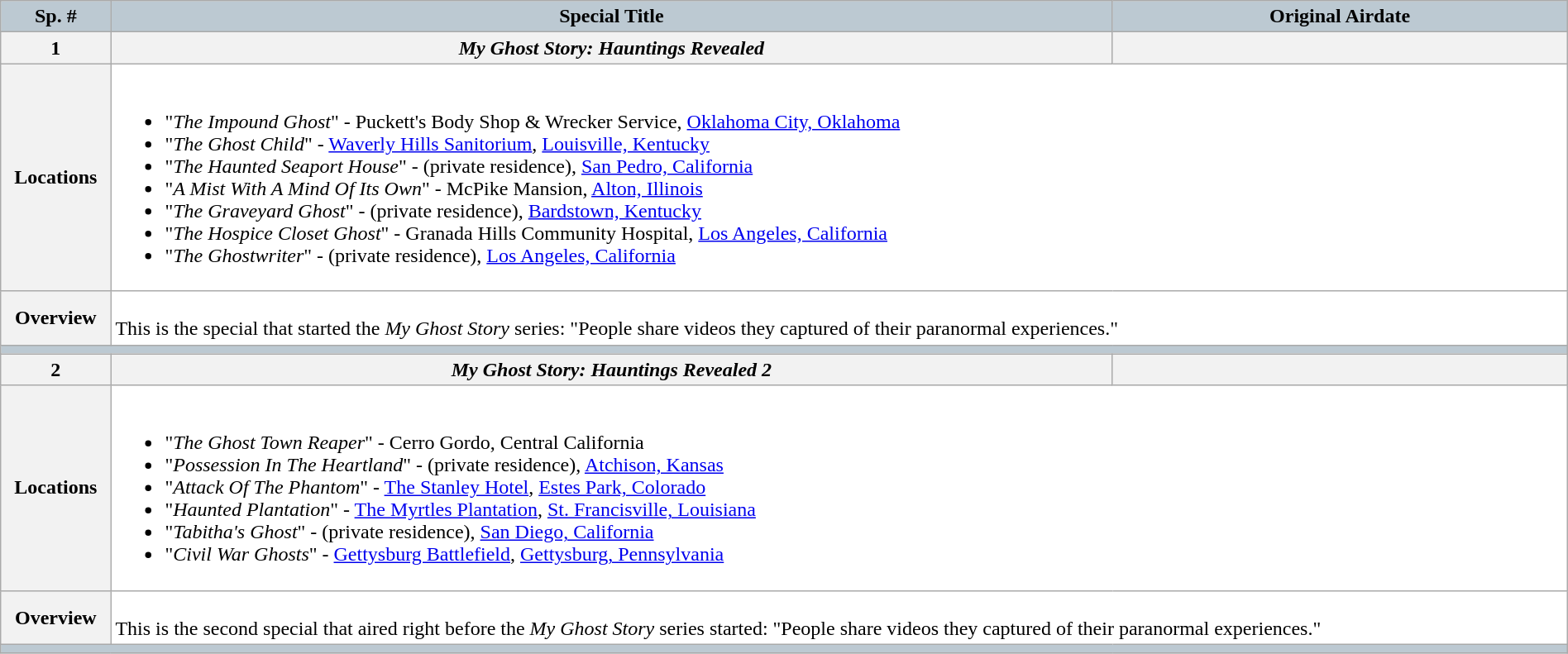<table class="wikitable" style="background:#fff;" width=100%">
<tr>
<th style="background:#BCC9D2;"><span>Sp. #</span></th>
<th style="background:#BCC9D2;"><span>Special Title</span></th>
<th style="background:#BCC9D2;"><span>Original Airdate</span></th>
</tr>
<tr>
<th>1</th>
<th><em>My Ghost Story: Hauntings Revealed</em></th>
<th></th>
</tr>
<tr>
<th>Locations</th>
<td colspan="3"><br><ul><li>"<em>The Impound Ghost</em>" - Puckett's Body Shop & Wrecker Service, <a href='#'>Oklahoma City, Oklahoma</a></li><li>"<em>The Ghost Child</em>" - <a href='#'>Waverly Hills Sanitorium</a>, <a href='#'>Louisville, Kentucky</a></li><li>"<em>The Haunted Seaport House</em>" - (private residence), <a href='#'>San Pedro, California</a></li><li>"<em>A Mist With A Mind Of Its Own</em>" - McPike Mansion, <a href='#'>Alton, Illinois</a></li><li>"<em>The Graveyard Ghost</em>" - (private residence), <a href='#'>Bardstown, Kentucky</a></li><li>"<em>The Hospice Closet Ghost</em>" - Granada Hills Community Hospital, <a href='#'>Los Angeles, California</a></li><li>"<em>The Ghostwriter</em>" - (private residence), <a href='#'>Los Angeles, California</a></li></ul></td>
</tr>
<tr>
<th>Overview</th>
<td colspan="3"><br>This is the special that started the <em>My Ghost Story</em> series: "People share videos they captured of their paranormal experiences."</td>
</tr>
<tr>
<td colspan="3" style="background:#BCC9D2;"></td>
</tr>
<tr>
<th>2</th>
<th><em>My Ghost Story: Hauntings Revealed 2</em></th>
<th></th>
</tr>
<tr>
<th>Locations</th>
<td colspan="3"><br><ul><li>"<em>The Ghost Town Reaper</em>" - Cerro Gordo, Central California</li><li>"<em>Possession In The Heartland</em>" - (private residence), <a href='#'>Atchison, Kansas</a></li><li>"<em>Attack Of The Phantom</em>" - <a href='#'>The Stanley Hotel</a>, <a href='#'>Estes Park, Colorado</a></li><li>"<em>Haunted Plantation</em>" - <a href='#'>The Myrtles Plantation</a>, <a href='#'>St. Francisville, Louisiana</a></li><li>"<em>Tabitha's Ghost</em>" - (private residence), <a href='#'>San Diego, California</a></li><li>"<em>Civil War Ghosts</em>" - <a href='#'>Gettysburg Battlefield</a>, <a href='#'>Gettysburg, Pennsylvania</a></li></ul></td>
</tr>
<tr>
<th>Overview</th>
<td colspan="3"><br>This is the second special that aired right before the <em>My Ghost Story</em> series started: "People share videos they captured of their paranormal experiences."</td>
</tr>
<tr>
<td colspan="3" style="background:#BCC9D2;"></td>
</tr>
</table>
